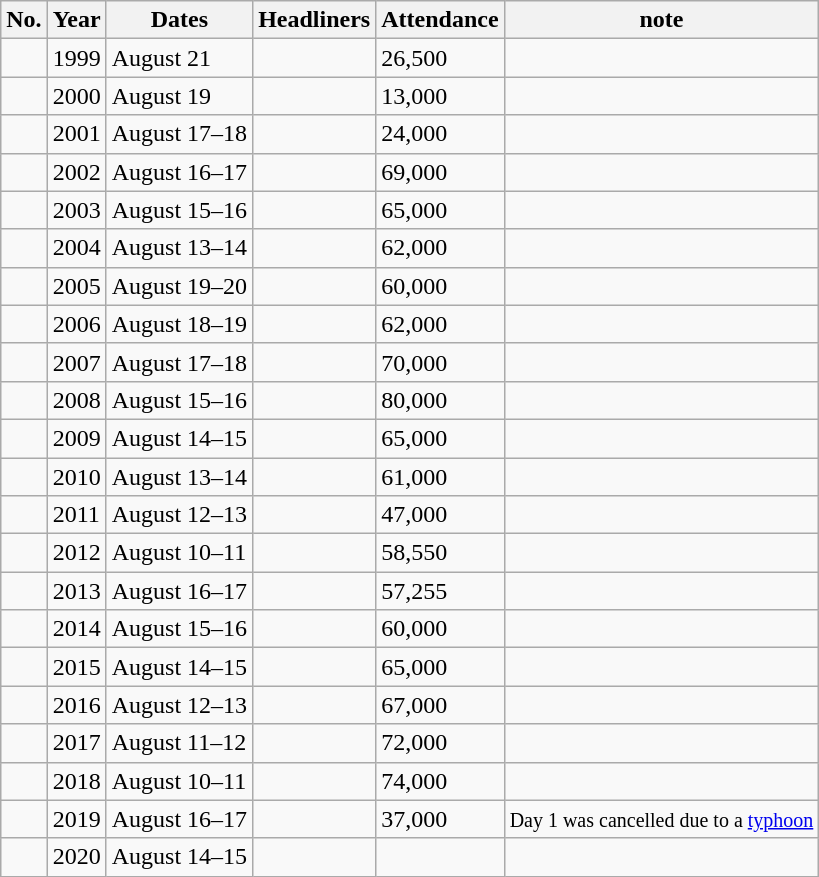<table class="wikitable sortable">
<tr>
<th>No.</th>
<th>Year</th>
<th class="unsortable">Dates</th>
<th class="unsortable">Headliners</th>
<th>Attendance</th>
<th class="unsortable">note</th>
</tr>
<tr>
<td></td>
<td>1999</td>
<td>August 21</td>
<td></td>
<td>26,500</td>
<td></td>
</tr>
<tr>
<td></td>
<td>2000</td>
<td>August 19</td>
<td></td>
<td>13,000</td>
<td></td>
</tr>
<tr>
<td></td>
<td>2001</td>
<td>August 17–18</td>
<td></td>
<td>24,000</td>
<td></td>
</tr>
<tr>
<td></td>
<td>2002</td>
<td>August 16–17</td>
<td></td>
<td>69,000</td>
<td></td>
</tr>
<tr>
<td></td>
<td>2003</td>
<td>August 15–16</td>
<td></td>
<td>65,000</td>
<td></td>
</tr>
<tr>
<td></td>
<td>2004</td>
<td>August 13–14</td>
<td></td>
<td>62,000</td>
<td></td>
</tr>
<tr>
<td></td>
<td>2005</td>
<td>August 19–20</td>
<td></td>
<td>60,000</td>
<td></td>
</tr>
<tr>
<td></td>
<td>2006</td>
<td>August 18–19</td>
<td></td>
<td>62,000</td>
<td></td>
</tr>
<tr>
<td></td>
<td>2007</td>
<td>August 17–18</td>
<td></td>
<td>70,000</td>
<td></td>
</tr>
<tr>
<td></td>
<td>2008</td>
<td>August 15–16</td>
<td></td>
<td>80,000</td>
<td></td>
</tr>
<tr>
<td></td>
<td>2009</td>
<td>August 14–15</td>
<td></td>
<td>65,000</td>
<td></td>
</tr>
<tr>
<td></td>
<td>2010</td>
<td>August 13–14</td>
<td></td>
<td>61,000</td>
<td></td>
</tr>
<tr>
<td></td>
<td>2011</td>
<td>August 12–13</td>
<td></td>
<td>47,000</td>
<td></td>
</tr>
<tr>
<td></td>
<td>2012</td>
<td>August 10–11</td>
<td></td>
<td>58,550</td>
<td></td>
</tr>
<tr>
<td></td>
<td>2013</td>
<td>August 16–17</td>
<td></td>
<td>57,255</td>
<td></td>
</tr>
<tr>
<td></td>
<td>2014</td>
<td>August 15–16</td>
<td></td>
<td>60,000</td>
<td></td>
</tr>
<tr>
<td></td>
<td>2015</td>
<td>August 14–15</td>
<td></td>
<td>65,000</td>
<td></td>
</tr>
<tr>
<td></td>
<td>2016</td>
<td>August 12–13</td>
<td></td>
<td>67,000</td>
<td></td>
</tr>
<tr>
<td></td>
<td>2017</td>
<td>August 11–12</td>
<td></td>
<td>72,000</td>
<td></td>
</tr>
<tr>
<td></td>
<td>2018</td>
<td>August 10–11</td>
<td></td>
<td>74,000</td>
<td></td>
</tr>
<tr>
<td></td>
<td>2019</td>
<td>August 16–17</td>
<td></td>
<td>37,000</td>
<td><small>Day 1 was cancelled due to a <a href='#'>typhoon</a></small></td>
</tr>
<tr>
<td></td>
<td>2020</td>
<td>August 14–15</td>
<td></td>
<td></td>
<td></td>
</tr>
</table>
